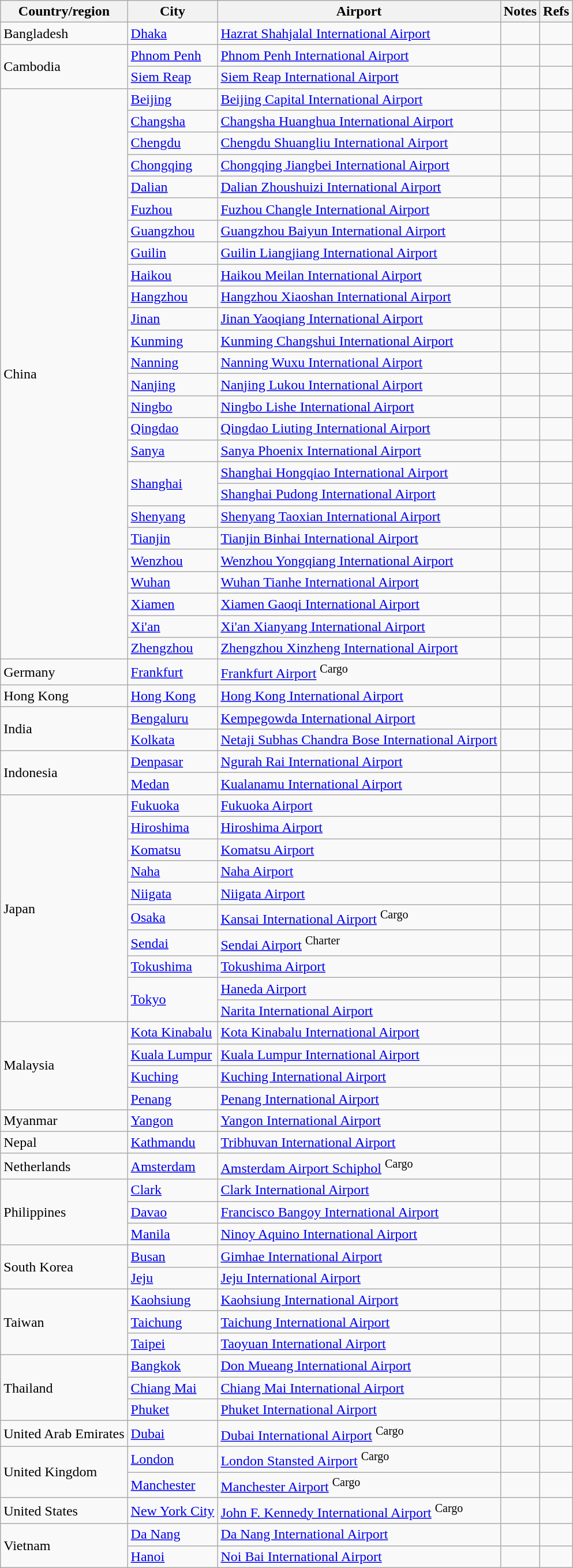<table class="sortable wikitable">
<tr>
<th>Country/region</th>
<th>City</th>
<th>Airport</th>
<th>Notes</th>
<th>Refs</th>
</tr>
<tr>
<td>Bangladesh</td>
<td><a href='#'>Dhaka</a></td>
<td><a href='#'>Hazrat Shahjalal International Airport</a></td>
<td align=center></td>
<td align=center></td>
</tr>
<tr>
<td rowspan="2">Cambodia</td>
<td><a href='#'>Phnom Penh</a></td>
<td><a href='#'>Phnom Penh International Airport</a></td>
<td align=center></td>
<td align=center></td>
</tr>
<tr>
<td><a href='#'>Siem Reap</a></td>
<td><a href='#'>Siem Reap International Airport</a></td>
<td align=center></td>
<td align=center></td>
</tr>
<tr>
<td rowspan="26">China</td>
<td><a href='#'>Beijing</a></td>
<td><a href='#'>Beijing Capital International Airport</a></td>
<td align=center></td>
<td align=center></td>
</tr>
<tr>
<td><a href='#'>Changsha</a></td>
<td><a href='#'>Changsha Huanghua International Airport</a></td>
<td align=center></td>
<td align=center></td>
</tr>
<tr>
<td><a href='#'>Chengdu</a></td>
<td><a href='#'>Chengdu Shuangliu International Airport</a></td>
<td align=center></td>
<td align=center></td>
</tr>
<tr>
<td><a href='#'>Chongqing</a></td>
<td><a href='#'>Chongqing Jiangbei International Airport</a></td>
<td align=center></td>
<td align=center></td>
</tr>
<tr>
<td><a href='#'>Dalian</a></td>
<td><a href='#'>Dalian Zhoushuizi International Airport</a></td>
<td></td>
<td align=center></td>
</tr>
<tr>
<td><a href='#'>Fuzhou</a></td>
<td><a href='#'>Fuzhou Changle International Airport</a></td>
<td align=center></td>
<td align=center></td>
</tr>
<tr>
<td><a href='#'>Guangzhou</a></td>
<td><a href='#'>Guangzhou Baiyun International Airport</a></td>
<td align=center></td>
<td align=center></td>
</tr>
<tr>
<td><a href='#'>Guilin</a></td>
<td><a href='#'>Guilin Liangjiang International Airport</a></td>
<td align=center></td>
<td align=center></td>
</tr>
<tr>
<td><a href='#'>Haikou</a></td>
<td><a href='#'>Haikou Meilan International Airport</a></td>
<td align=center></td>
<td align=center></td>
</tr>
<tr>
<td><a href='#'>Hangzhou</a></td>
<td><a href='#'>Hangzhou Xiaoshan International Airport</a></td>
<td align=center></td>
<td align=center></td>
</tr>
<tr>
<td><a href='#'>Jinan</a></td>
<td><a href='#'>Jinan Yaoqiang International Airport</a></td>
<td align=center></td>
<td align=center></td>
</tr>
<tr>
<td><a href='#'>Kunming</a></td>
<td><a href='#'>Kunming Changshui International Airport</a></td>
<td align=center></td>
<td align=center></td>
</tr>
<tr>
<td><a href='#'>Nanning</a></td>
<td><a href='#'>Nanning Wuxu International Airport</a></td>
<td align=center></td>
<td align=center></td>
</tr>
<tr>
<td><a href='#'>Nanjing</a></td>
<td><a href='#'>Nanjing Lukou International Airport</a></td>
<td align=center></td>
<td align=center></td>
</tr>
<tr>
<td><a href='#'>Ningbo</a></td>
<td><a href='#'>Ningbo Lishe International Airport</a></td>
<td align=center></td>
<td align=center></td>
</tr>
<tr>
<td><a href='#'>Qingdao</a></td>
<td><a href='#'>Qingdao Liuting International Airport</a></td>
<td align=center></td>
<td align=center></td>
</tr>
<tr>
<td><a href='#'>Sanya</a></td>
<td><a href='#'>Sanya Phoenix International Airport</a></td>
<td align=center></td>
<td align=center></td>
</tr>
<tr>
<td rowspan="2"><a href='#'>Shanghai</a></td>
<td><a href='#'>Shanghai Hongqiao International Airport</a></td>
<td align=center></td>
<td align=center></td>
</tr>
<tr>
<td><a href='#'>Shanghai Pudong International Airport</a></td>
<td align=center></td>
<td align=center></td>
</tr>
<tr>
<td><a href='#'>Shenyang</a></td>
<td><a href='#'>Shenyang Taoxian International Airport</a></td>
<td></td>
<td align=center></td>
</tr>
<tr>
<td><a href='#'>Tianjin</a></td>
<td><a href='#'>Tianjin Binhai International Airport</a></td>
<td></td>
<td align=center></td>
</tr>
<tr>
<td><a href='#'>Wenzhou</a></td>
<td><a href='#'>Wenzhou Yongqiang International Airport</a></td>
<td align=center></td>
<td align=center></td>
</tr>
<tr>
<td><a href='#'>Wuhan</a></td>
<td><a href='#'>Wuhan Tianhe International Airport</a></td>
<td align=center></td>
<td align=center></td>
</tr>
<tr>
<td><a href='#'>Xiamen</a></td>
<td><a href='#'>Xiamen Gaoqi International Airport</a></td>
<td align=center></td>
<td align=center></td>
</tr>
<tr>
<td><a href='#'>Xi'an</a></td>
<td><a href='#'>Xi'an Xianyang International Airport</a></td>
<td align=center></td>
<td align=center></td>
</tr>
<tr>
<td><a href='#'>Zhengzhou</a></td>
<td><a href='#'>Zhengzhou Xinzheng International Airport</a></td>
<td align=center></td>
<td align=center></td>
</tr>
<tr>
<td>Germany</td>
<td><a href='#'>Frankfurt</a></td>
<td><a href='#'>Frankfurt Airport</a> <sup>Cargo</sup></td>
<td></td>
<td align=center></td>
</tr>
<tr>
<td>Hong Kong</td>
<td><a href='#'>Hong Kong</a></td>
<td><a href='#'>Hong Kong International Airport</a></td>
<td></td>
<td align=center></td>
</tr>
<tr>
<td rowspan="2">India</td>
<td><a href='#'>Bengaluru</a></td>
<td><a href='#'>Kempegowda International Airport</a></td>
<td align=center></td>
<td align=center></td>
</tr>
<tr>
<td><a href='#'>Kolkata</a></td>
<td><a href='#'>Netaji Subhas Chandra Bose International Airport</a></td>
<td align=center></td>
<td align=center></td>
</tr>
<tr>
<td rowspan="2">Indonesia</td>
<td><a href='#'>Denpasar</a></td>
<td><a href='#'>Ngurah Rai International Airport</a></td>
<td align=center></td>
<td align=center></td>
</tr>
<tr>
<td><a href='#'>Medan</a></td>
<td><a href='#'>Kualanamu International Airport</a></td>
<td align=center></td>
<td align=center></td>
</tr>
<tr>
<td rowspan="10">Japan</td>
<td><a href='#'>Fukuoka</a></td>
<td><a href='#'>Fukuoka Airport</a></td>
<td align=center></td>
<td align=center></td>
</tr>
<tr>
<td><a href='#'>Hiroshima</a></td>
<td><a href='#'>Hiroshima Airport</a></td>
<td></td>
<td align=center></td>
</tr>
<tr>
<td><a href='#'>Komatsu</a></td>
<td><a href='#'>Komatsu Airport</a></td>
<td></td>
<td align=center></td>
</tr>
<tr>
<td><a href='#'>Naha</a></td>
<td><a href='#'>Naha Airport</a></td>
<td align=center></td>
<td align=center></td>
</tr>
<tr>
<td><a href='#'>Niigata</a></td>
<td><a href='#'>Niigata Airport</a></td>
<td></td>
<td align=center></td>
</tr>
<tr>
<td><a href='#'>Osaka</a></td>
<td><a href='#'>Kansai International Airport</a> <sup>Cargo</sup></td>
<td></td>
<td align=center></td>
</tr>
<tr>
<td><a href='#'>Sendai</a></td>
<td><a href='#'>Sendai Airport</a> <sup>Charter</sup></td>
<td></td>
<td align=center></td>
</tr>
<tr>
<td><a href='#'>Tokushima</a></td>
<td><a href='#'>Tokushima Airport</a></td>
<td></td>
<td align=center></td>
</tr>
<tr>
<td rowspan="2"><a href='#'>Tokyo</a></td>
<td><a href='#'>Haneda Airport</a></td>
<td align=center></td>
<td align=center></td>
</tr>
<tr>
<td><a href='#'>Narita International Airport</a></td>
<td></td>
<td align=center></td>
</tr>
<tr>
<td rowspan="4">Malaysia</td>
<td><a href='#'>Kota Kinabalu</a></td>
<td><a href='#'>Kota Kinabalu International Airport</a></td>
<td></td>
<td align=center></td>
</tr>
<tr>
<td><a href='#'>Kuala Lumpur</a></td>
<td><a href='#'>Kuala Lumpur International Airport</a></td>
<td align=center></td>
<td align=center></td>
</tr>
<tr>
<td><a href='#'>Kuching</a></td>
<td><a href='#'>Kuching International Airport</a></td>
<td></td>
<td align=center></td>
</tr>
<tr>
<td><a href='#'>Penang</a></td>
<td><a href='#'>Penang International Airport</a></td>
<td align=center></td>
<td align=center></td>
</tr>
<tr>
<td>Myanmar</td>
<td><a href='#'>Yangon</a></td>
<td><a href='#'>Yangon International Airport</a></td>
<td align=center></td>
<td align=center></td>
</tr>
<tr>
<td>Nepal</td>
<td><a href='#'>Kathmandu</a></td>
<td><a href='#'>Tribhuvan International Airport</a></td>
<td></td>
<td align=center></td>
</tr>
<tr>
<td>Netherlands</td>
<td><a href='#'>Amsterdam</a></td>
<td><a href='#'>Amsterdam Airport Schiphol</a> <sup>Cargo</sup></td>
<td></td>
<td align=center></td>
</tr>
<tr>
<td rowspan="3">Philippines</td>
<td><a href='#'>Clark</a></td>
<td><a href='#'>Clark International Airport</a></td>
<td align=center></td>
<td align=center></td>
</tr>
<tr>
<td><a href='#'>Davao</a></td>
<td><a href='#'>Francisco Bangoy International Airport</a></td>
<td align=center></td>
<td align=center></td>
</tr>
<tr>
<td><a href='#'>Manila</a></td>
<td><a href='#'>Ninoy Aquino International Airport</a></td>
<td></td>
<td align=center></td>
</tr>
<tr>
<td rowspan="2">South Korea</td>
<td><a href='#'>Busan</a></td>
<td><a href='#'>Gimhae International Airport</a></td>
<td align=center></td>
<td align=center></td>
</tr>
<tr>
<td><a href='#'>Jeju</a></td>
<td><a href='#'>Jeju International Airport</a></td>
<td align=center></td>
<td align=center></td>
</tr>
<tr>
<td rowspan="3">Taiwan</td>
<td><a href='#'>Kaohsiung</a></td>
<td><a href='#'>Kaohsiung International Airport</a></td>
<td align=center></td>
<td align=center></td>
</tr>
<tr>
<td><a href='#'>Taichung</a></td>
<td><a href='#'>Taichung International Airport</a></td>
<td align=center></td>
<td align=center></td>
</tr>
<tr>
<td><a href='#'>Taipei</a></td>
<td><a href='#'>Taoyuan International Airport</a></td>
<td align=center></td>
<td align=center></td>
</tr>
<tr>
<td rowspan="3">Thailand</td>
<td><a href='#'>Bangkok</a></td>
<td><a href='#'>Don Mueang International Airport</a></td>
<td></td>
<td align=center></td>
</tr>
<tr>
<td><a href='#'>Chiang Mai</a></td>
<td><a href='#'>Chiang Mai International Airport</a></td>
<td align=center></td>
<td align=center></td>
</tr>
<tr>
<td><a href='#'>Phuket</a></td>
<td><a href='#'>Phuket International Airport</a></td>
<td align=center></td>
<td align=center></td>
</tr>
<tr>
<td>United Arab Emirates</td>
<td><a href='#'>Dubai</a></td>
<td><a href='#'>Dubai International Airport</a> <sup>Cargo</sup></td>
<td></td>
<td align=center></td>
</tr>
<tr>
<td rowspan="2">United Kingdom</td>
<td><a href='#'>London</a></td>
<td><a href='#'>London Stansted Airport</a> <sup>Cargo</sup></td>
<td></td>
<td align=center></td>
</tr>
<tr>
<td><a href='#'>Manchester</a></td>
<td><a href='#'>Manchester Airport</a> <sup>Cargo</sup></td>
<td></td>
<td align=center></td>
</tr>
<tr>
<td>United States</td>
<td><a href='#'>New York City</a></td>
<td><a href='#'>John F. Kennedy International Airport</a> <sup>Cargo</sup></td>
<td></td>
<td align=center></td>
</tr>
<tr>
<td rowspan="2">Vietnam</td>
<td><a href='#'>Da Nang</a></td>
<td><a href='#'>Da Nang International Airport</a></td>
<td align=center></td>
<td align=center></td>
</tr>
<tr>
<td><a href='#'>Hanoi</a></td>
<td><a href='#'>Noi Bai International Airport</a></td>
<td align=center></td>
<td align=center></td>
</tr>
</table>
